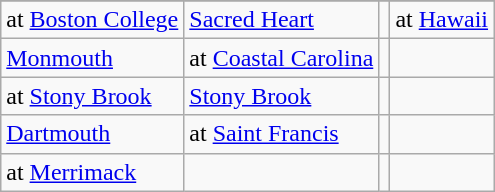<table class="wikitable">
<tr>
</tr>
<tr>
<td>at <a href='#'>Boston College</a></td>
<td><a href='#'>Sacred Heart</a></td>
<td></td>
<td>at <a href='#'>Hawaii</a></td>
</tr>
<tr>
<td><a href='#'>Monmouth</a></td>
<td>at <a href='#'>Coastal Carolina</a></td>
<td></td>
<td></td>
</tr>
<tr>
<td>at <a href='#'>Stony Brook</a></td>
<td><a href='#'>Stony Brook</a></td>
<td></td>
<td></td>
</tr>
<tr>
<td><a href='#'>Dartmouth</a></td>
<td>at <a href='#'>Saint Francis</a></td>
<td></td>
<td></td>
</tr>
<tr>
<td>at <a href='#'>Merrimack</a></td>
<td></td>
<td></td>
<td></td>
</tr>
</table>
